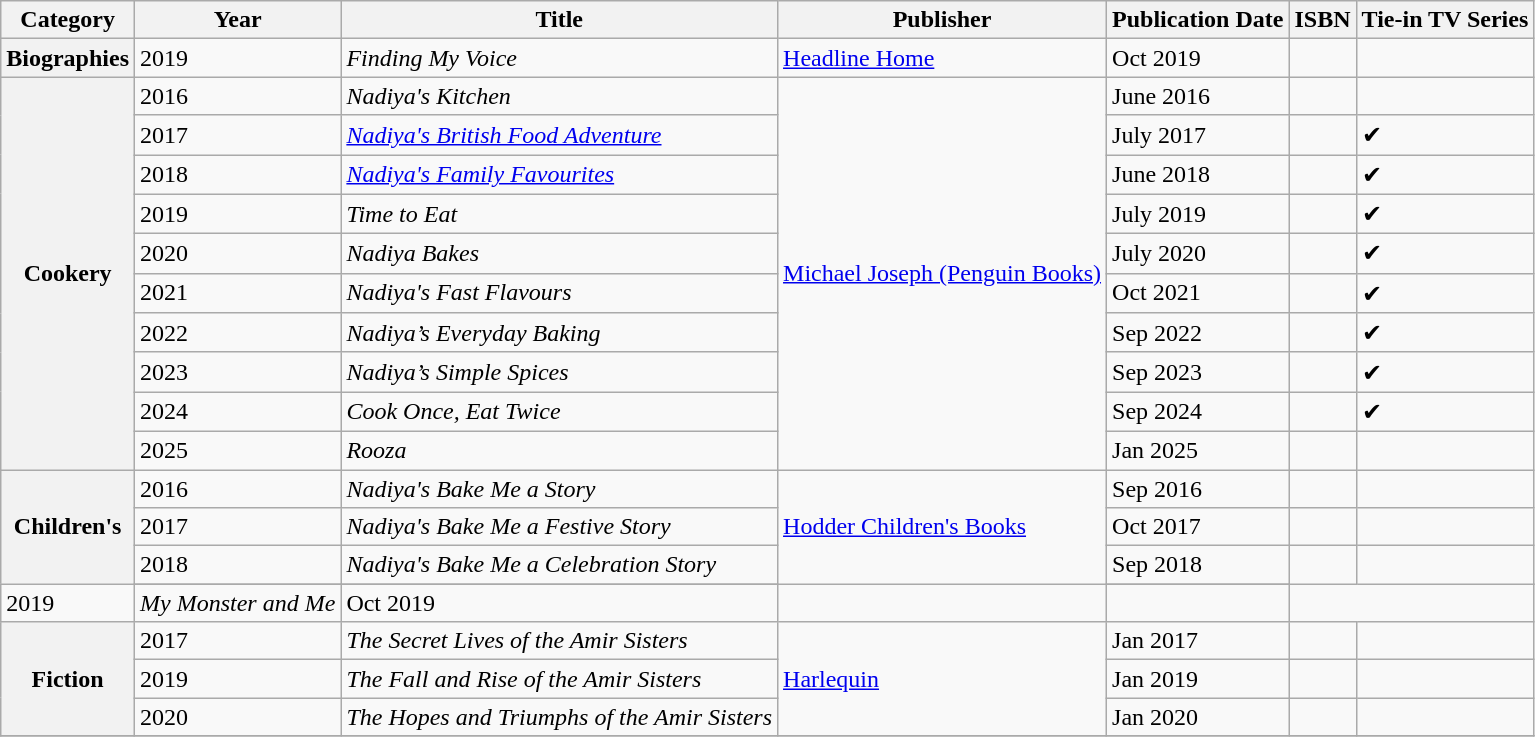<table class="wikitable plainrowheaders sortable">
<tr>
<th>Category</th>
<th>Year</th>
<th>Title</th>
<th>Publisher</th>
<th>Publication Date</th>
<th>ISBN</th>
<th>Tie-in TV Series</th>
</tr>
<tr>
<th>Biographies</th>
<td>2019</td>
<td><em>Finding My Voice</em></td>
<td><a href='#'>Headline Home</a></td>
<td>Oct 2019</td>
<td></td>
<td></td>
</tr>
<tr>
<th rowspan="10">Cookery</th>
<td>2016</td>
<td><em>Nadiya's Kitchen</em></td>
<td rowspan="10"><a href='#'>Michael Joseph (Penguin Books)</a></td>
<td>June 2016</td>
<td></td>
<td></td>
</tr>
<tr>
<td>2017</td>
<td><em><a href='#'>Nadiya's British Food Adventure</a></em></td>
<td>July 2017</td>
<td></td>
<td>✔</td>
</tr>
<tr>
<td>2018</td>
<td><em><a href='#'>Nadiya's Family Favourites</a></em></td>
<td>June 2018</td>
<td></td>
<td>✔</td>
</tr>
<tr>
<td>2019</td>
<td><em>Time to Eat</em></td>
<td>July 2019</td>
<td></td>
<td>✔</td>
</tr>
<tr>
<td>2020</td>
<td><em>Nadiya Bakes</em></td>
<td>July 2020</td>
<td></td>
<td>✔</td>
</tr>
<tr>
<td>2021</td>
<td><em>Nadiya's Fast Flavours</em></td>
<td>Oct 2021</td>
<td></td>
<td>✔</td>
</tr>
<tr>
<td>2022</td>
<td><em>Nadiya’s Everyday Baking</em></td>
<td>Sep 2022</td>
<td></td>
<td>✔</td>
</tr>
<tr>
<td>2023</td>
<td><em>Nadiya’s Simple Spices</em></td>
<td>Sep 2023</td>
<td></td>
<td>✔</td>
</tr>
<tr>
<td>2024</td>
<td><em>Cook Once, Eat Twice</em></td>
<td>Sep 2024</td>
<td></td>
<td>✔</td>
</tr>
<tr>
<td>2025</td>
<td><em>Rooza</em></td>
<td>Jan 2025</td>
<td></td>
<td></td>
</tr>
<tr>
<th rowspan="4"><strong>Children's</strong></th>
<td>2016</td>
<td><em>Nadiya's Bake Me a Story</em></td>
<td rowspan="4"><a href='#'>Hodder Children's Books</a></td>
<td>Sep 2016</td>
<td></td>
<td></td>
</tr>
<tr>
<td>2017</td>
<td><em>Nadiya's Bake Me a Festive Story</em></td>
<td>Oct 2017</td>
<td></td>
<td></td>
</tr>
<tr>
<td>2018</td>
<td><em>Nadiya's Bake Me a Celebration Story</em></td>
<td>Sep 2018</td>
<td></td>
<td></td>
</tr>
<tr>
</tr>
<tr>
<td>2019</td>
<td><em>My Monster and Me</em></td>
<td>Oct 2019</td>
<td></td>
<td></td>
</tr>
<tr>
<th rowspan="3"><strong>Fiction</strong></th>
<td>2017</td>
<td><em>The Secret Lives of the Amir Sisters</em></td>
<td rowspan="3"><a href='#'>Harlequin</a></td>
<td>Jan 2017</td>
<td></td>
<td></td>
</tr>
<tr>
<td>2019</td>
<td><em>The Fall and Rise of the Amir Sisters</em></td>
<td>Jan 2019</td>
<td></td>
<td></td>
</tr>
<tr>
<td>2020</td>
<td><em>The Hopes and Triumphs of the Amir Sisters</em></td>
<td>Jan 2020</td>
<td></td>
<td></td>
</tr>
<tr>
</tr>
</table>
